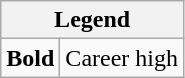<table class="wikitable mw-collapsible mw-collapsed">
<tr>
<th colspan="2">Legend</th>
</tr>
<tr>
<td><strong>Bold</strong></td>
<td>Career high</td>
</tr>
</table>
